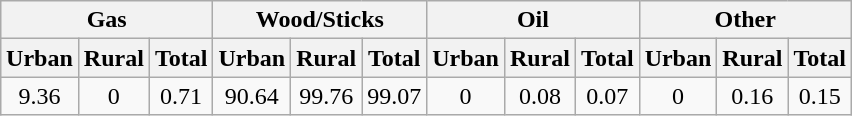<table class="wikitable" style="margin-left: auto; margin-right: auto; text-align: center">
<tr>
<th colspan="3">Gas</th>
<th colspan="3">Wood/Sticks</th>
<th colspan="3">Oil</th>
<th colspan="3">Other</th>
</tr>
<tr>
<th>Urban</th>
<th>Rural</th>
<th>Total</th>
<th>Urban</th>
<th>Rural</th>
<th>Total</th>
<th>Urban</th>
<th>Rural</th>
<th>Total</th>
<th>Urban</th>
<th>Rural</th>
<th>Total</th>
</tr>
<tr>
<td>9.36</td>
<td>0</td>
<td>0.71</td>
<td>90.64</td>
<td>99.76</td>
<td>99.07</td>
<td>0</td>
<td>0.08</td>
<td>0.07</td>
<td>0</td>
<td>0.16</td>
<td>0.15</td>
</tr>
</table>
